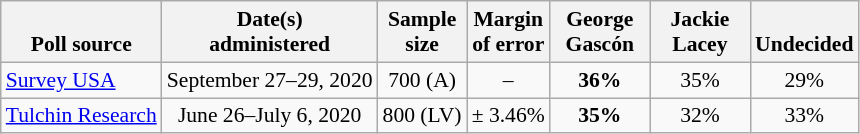<table class="wikitable" style="font-size:90%;text-align:center;">
<tr valign=bottom>
<th>Poll source</th>
<th>Date(s)<br>administered</th>
<th>Sample<br>size</th>
<th>Margin<br>of error</th>
<th style="width:60px;">George<br>Gascón</th>
<th style="width:60px;">Jackie<br>Lacey</th>
<th>Undecided</th>
</tr>
<tr>
<td style="text-align:left;"><a href='#'>Survey USA</a></td>
<td>September 27–29, 2020</td>
<td>700 (A)</td>
<td>–</td>
<td><strong>36%</strong></td>
<td>35%</td>
<td>29%</td>
</tr>
<tr>
<td style="text-align:left;"><a href='#'>Tulchin Research</a></td>
<td>June 26–July 6, 2020</td>
<td>800 (LV)</td>
<td>± 3.46%</td>
<td><strong>35%</strong></td>
<td>32%</td>
<td>33%</td>
</tr>
</table>
